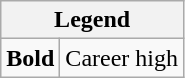<table class="wikitable mw-collapsible mw-collapsed">
<tr>
<th colspan="2">Legend</th>
</tr>
<tr>
<td><strong>Bold</strong></td>
<td>Career high</td>
</tr>
</table>
